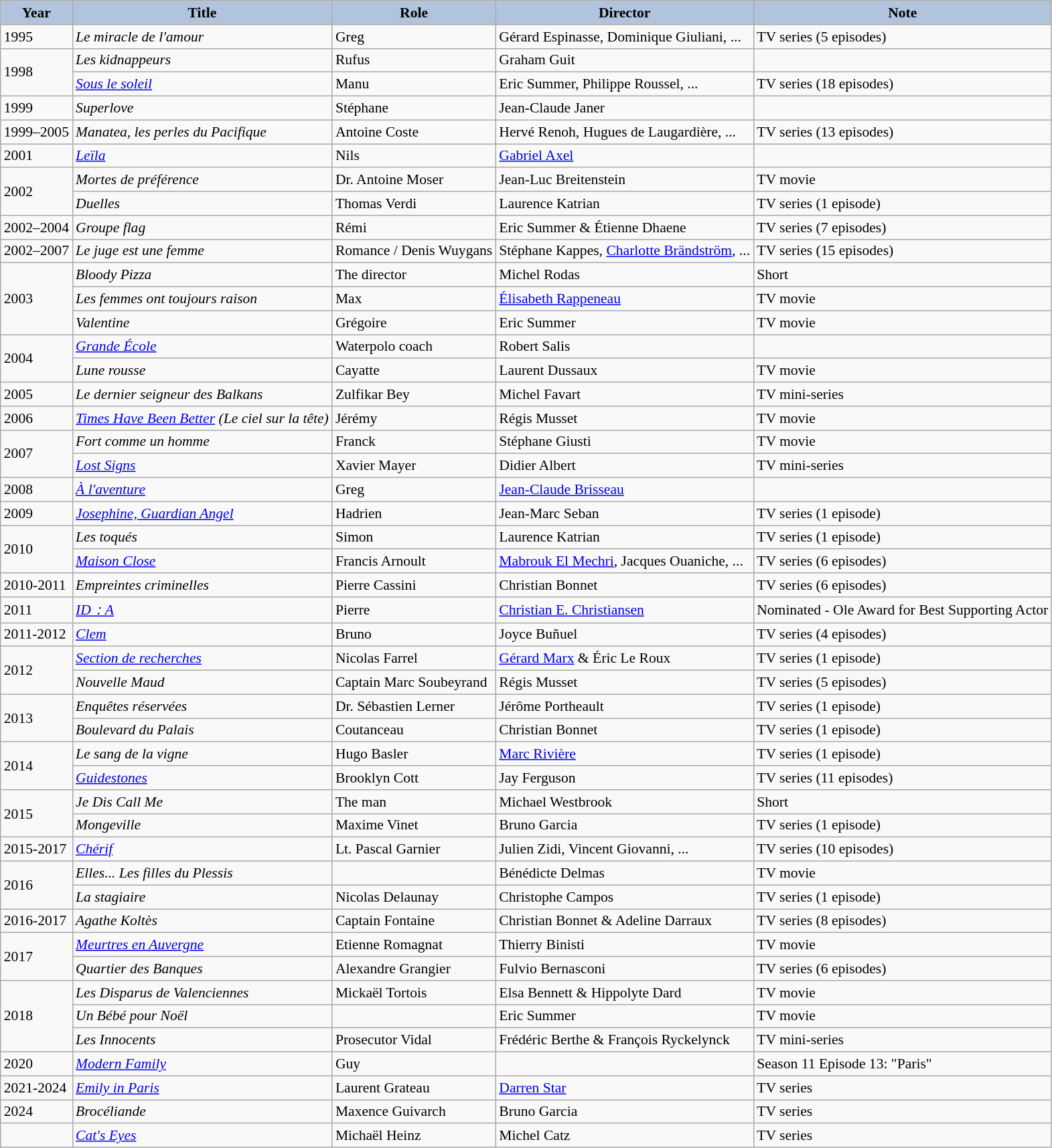<table class="wikitable sortable" style="font-size: 90%;">
<tr>
<th style="background:#B0C4DE;">Year</th>
<th style="background:#B0C4DE;">Title</th>
<th style="background:#B0C4DE;">Role</th>
<th style="background:#B0C4DE;">Director</th>
<th style="background:#B0C4DE;">Note</th>
</tr>
<tr>
<td>1995</td>
<td><em>Le miracle de l'amour</em></td>
<td>Greg</td>
<td>Gérard Espinasse, Dominique Giuliani, ...</td>
<td>TV series (5 episodes)</td>
</tr>
<tr>
<td rowspan=2>1998</td>
<td><em>Les kidnappeurs</em></td>
<td>Rufus</td>
<td>Graham Guit</td>
<td></td>
</tr>
<tr>
<td><em><a href='#'>Sous le soleil</a></em></td>
<td>Manu</td>
<td>Eric Summer, Philippe Roussel, ...</td>
<td>TV series (18 episodes)</td>
</tr>
<tr>
<td>1999</td>
<td><em>Superlove</em></td>
<td>Stéphane</td>
<td>Jean-Claude Janer</td>
<td></td>
</tr>
<tr>
<td>1999–2005</td>
<td><em>Manatea, les perles du Pacifique</em></td>
<td>Antoine Coste</td>
<td>Hervé Renoh, Hugues de Laugardière, ...</td>
<td>TV series (13 episodes)</td>
</tr>
<tr>
<td>2001</td>
<td><em><a href='#'>Leïla</a></em></td>
<td>Nils</td>
<td><a href='#'>Gabriel Axel</a></td>
<td></td>
</tr>
<tr>
<td rowspan=2>2002</td>
<td><em>Mortes de préférence</em></td>
<td>Dr. Antoine Moser</td>
<td>Jean-Luc Breitenstein</td>
<td>TV movie</td>
</tr>
<tr>
<td><em>Duelles</em></td>
<td>Thomas Verdi</td>
<td>Laurence Katrian</td>
<td>TV series (1 episode)</td>
</tr>
<tr>
<td>2002–2004</td>
<td><em>Groupe flag</em></td>
<td>Rémi</td>
<td>Eric Summer & Étienne Dhaene</td>
<td>TV series (7 episodes)</td>
</tr>
<tr>
<td>2002–2007</td>
<td><em>Le juge est une femme</em></td>
<td>Romance / Denis Wuygans</td>
<td>Stéphane Kappes, <a href='#'>Charlotte Brändström</a>, ...</td>
<td>TV series (15 episodes)</td>
</tr>
<tr>
<td rowspan=3>2003</td>
<td><em>Bloody Pizza</em></td>
<td>The director</td>
<td>Michel Rodas</td>
<td>Short</td>
</tr>
<tr>
<td><em>Les femmes ont toujours raison</em></td>
<td>Max</td>
<td><a href='#'>Élisabeth Rappeneau</a></td>
<td>TV movie</td>
</tr>
<tr>
<td><em>Valentine</em></td>
<td>Grégoire</td>
<td>Eric Summer</td>
<td>TV movie</td>
</tr>
<tr>
<td rowspan=2>2004</td>
<td><em><a href='#'>Grande École</a></em></td>
<td>Waterpolo coach</td>
<td>Robert Salis</td>
<td></td>
</tr>
<tr>
<td><em>Lune rousse</em></td>
<td>Cayatte</td>
<td>Laurent Dussaux</td>
<td>TV movie</td>
</tr>
<tr>
<td>2005</td>
<td><em>Le dernier seigneur des Balkans</em></td>
<td>Zulfikar Bey</td>
<td>Michel Favart</td>
<td>TV mini-series</td>
</tr>
<tr>
<td>2006</td>
<td><em><a href='#'>Times Have Been Better</a> (Le ciel sur la tête)</em></td>
<td>Jérémy</td>
<td>Régis Musset</td>
<td>TV movie</td>
</tr>
<tr>
<td rowspan=2>2007</td>
<td><em>Fort comme un homme</em></td>
<td>Franck</td>
<td>Stéphane Giusti</td>
<td>TV movie</td>
</tr>
<tr>
<td><em><a href='#'>Lost Signs</a></em></td>
<td>Xavier Mayer</td>
<td>Didier Albert</td>
<td>TV mini-series</td>
</tr>
<tr>
<td>2008</td>
<td><em><a href='#'>À l'aventure</a></em></td>
<td>Greg</td>
<td><a href='#'>Jean-Claude Brisseau</a></td>
<td></td>
</tr>
<tr>
<td>2009</td>
<td><em><a href='#'>Josephine, Guardian Angel</a></em></td>
<td>Hadrien</td>
<td>Jean-Marc Seban</td>
<td>TV series (1 episode)</td>
</tr>
<tr>
<td rowspan=2>2010</td>
<td><em>Les toqués</em></td>
<td>Simon</td>
<td>Laurence Katrian</td>
<td>TV series (1 episode)</td>
</tr>
<tr>
<td><em><a href='#'>Maison Close</a></em></td>
<td>Francis Arnoult</td>
<td><a href='#'>Mabrouk El Mechri</a>, Jacques Ouaniche, ...</td>
<td>TV series (6 episodes)</td>
</tr>
<tr>
<td>2010-2011</td>
<td><em>Empreintes criminelles</em></td>
<td>Pierre Cassini</td>
<td>Christian Bonnet</td>
<td>TV series (6 episodes)</td>
</tr>
<tr>
<td>2011</td>
<td><em><a href='#'>ID：A</a></em></td>
<td>Pierre</td>
<td><a href='#'>Christian E. Christiansen</a></td>
<td>Nominated - Ole Award for Best Supporting Actor</td>
</tr>
<tr>
<td>2011-2012</td>
<td><em><a href='#'>Clem</a></em></td>
<td>Bruno</td>
<td>Joyce Buñuel</td>
<td>TV series (4 episodes)</td>
</tr>
<tr>
<td rowspan=2>2012</td>
<td><em><a href='#'>Section de recherches</a></em></td>
<td>Nicolas Farrel</td>
<td><a href='#'>Gérard Marx</a> & Éric Le Roux</td>
<td>TV series (1 episode)</td>
</tr>
<tr>
<td><em>Nouvelle Maud</em></td>
<td>Captain Marc Soubeyrand</td>
<td>Régis Musset</td>
<td>TV series (5 episodes)</td>
</tr>
<tr>
<td rowspan=2>2013</td>
<td><em>Enquêtes réservées</em></td>
<td>Dr. Sébastien Lerner</td>
<td>Jérôme Portheault</td>
<td>TV series (1 episode)</td>
</tr>
<tr>
<td><em>Boulevard du Palais</em></td>
<td>Coutanceau</td>
<td>Christian Bonnet</td>
<td>TV series (1 episode)</td>
</tr>
<tr>
<td rowspan=2>2014</td>
<td><em>Le sang de la vigne</em></td>
<td>Hugo Basler</td>
<td><a href='#'>Marc Rivière</a></td>
<td>TV series (1 episode)</td>
</tr>
<tr>
<td><em><a href='#'>Guidestones</a></em></td>
<td>Brooklyn Cott</td>
<td>Jay Ferguson</td>
<td>TV series (11 episodes)</td>
</tr>
<tr>
<td rowspan=2>2015</td>
<td><em>Je Dis Call Me</em></td>
<td>The man</td>
<td>Michael Westbrook</td>
<td>Short</td>
</tr>
<tr>
<td><em>Mongeville</em></td>
<td>Maxime Vinet</td>
<td>Bruno Garcia</td>
<td>TV series (1 episode)</td>
</tr>
<tr>
<td>2015-2017</td>
<td><em><a href='#'>Chérif</a></em></td>
<td>Lt. Pascal Garnier</td>
<td>Julien Zidi, Vincent Giovanni, ...</td>
<td>TV series (10 episodes)</td>
</tr>
<tr>
<td rowspan=2>2016</td>
<td><em>Elles... Les filles du Plessis</em></td>
<td></td>
<td>Bénédicte Delmas</td>
<td>TV movie</td>
</tr>
<tr>
<td><em>La stagiaire</em></td>
<td>Nicolas Delaunay</td>
<td>Christophe Campos</td>
<td>TV series (1 episode)</td>
</tr>
<tr>
<td>2016-2017</td>
<td><em>Agathe Koltès</em></td>
<td>Captain Fontaine</td>
<td>Christian Bonnet & Adeline Darraux</td>
<td>TV series (8 episodes)</td>
</tr>
<tr>
<td rowspan=2>2017</td>
<td><em><a href='#'>Meurtres en Auvergne</a></em></td>
<td>Etienne Romagnat</td>
<td>Thierry Binisti</td>
<td>TV movie</td>
</tr>
<tr>
<td><em>Quartier des Banques</em></td>
<td>Alexandre Grangier</td>
<td>Fulvio Bernasconi</td>
<td>TV series (6 episodes)</td>
</tr>
<tr>
<td rowspan=3>2018</td>
<td><em>Les Disparus de Valenciennes</em></td>
<td>Mickaël Tortois</td>
<td>Elsa Bennett & Hippolyte Dard</td>
<td>TV movie</td>
</tr>
<tr>
<td><em>Un Bébé pour Noël</em></td>
<td></td>
<td>Eric Summer</td>
<td>TV movie</td>
</tr>
<tr>
<td><em>Les Innocents</em></td>
<td>Prosecutor Vidal</td>
<td>Frédéric Berthe & François Ryckelynck</td>
<td>TV mini-series</td>
</tr>
<tr>
<td>2020</td>
<td><em><a href='#'>Modern Family</a></em></td>
<td>Guy</td>
<td></td>
<td>Season 11 Episode 13: "Paris"</td>
</tr>
<tr>
<td>2021-2024</td>
<td><em><a href='#'>Emily in Paris</a></em></td>
<td>Laurent Grateau</td>
<td><a href='#'>Darren Star</a></td>
<td>TV series</td>
</tr>
<tr>
<td>2024</td>
<td><em>Brocéliande</em></td>
<td>Maxence Guivarch</td>
<td>Bruno Garcia</td>
<td>TV series</td>
</tr>
<tr>
<td></td>
<td><em><a href='#'>Cat's Eyes</a></em></td>
<td>Michaël Heinz</td>
<td>Michel Catz</td>
<td>TV series</td>
</tr>
</table>
